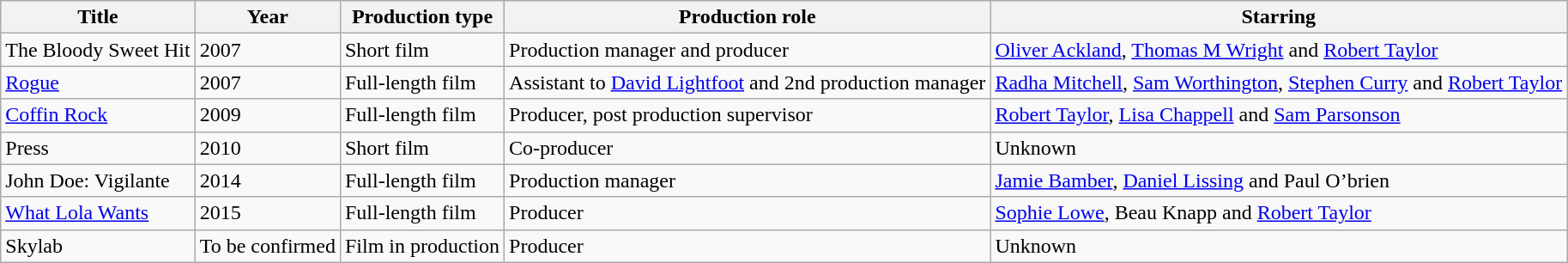<table class="wikitable">
<tr>
<th>Title</th>
<th>Year</th>
<th>Production type</th>
<th>Production role</th>
<th>Starring</th>
</tr>
<tr>
<td>The Bloody Sweet Hit</td>
<td>2007</td>
<td>Short film</td>
<td>Production manager and producer</td>
<td><a href='#'>Oliver Ackland</a>, <a href='#'>Thomas M Wright</a> and <a href='#'>Robert Taylor</a></td>
</tr>
<tr>
<td><a href='#'>Rogue</a></td>
<td>2007</td>
<td>Full-length film</td>
<td>Assistant to <a href='#'>David Lightfoot</a> and 2nd production manager</td>
<td><a href='#'>Radha Mitchell</a>, <a href='#'>Sam Worthington</a>, <a href='#'>Stephen Curry</a> and <a href='#'>Robert Taylor</a></td>
</tr>
<tr>
<td><a href='#'>Coffin Rock</a></td>
<td>2009</td>
<td>Full-length film</td>
<td>Producer, post production supervisor</td>
<td><a href='#'>Robert Taylor</a>, <a href='#'>Lisa Chappell</a> and <a href='#'>Sam Parsonson</a></td>
</tr>
<tr>
<td>Press</td>
<td>2010</td>
<td>Short film</td>
<td>Co-producer</td>
<td>Unknown</td>
</tr>
<tr>
<td>John Doe: Vigilante</td>
<td>2014</td>
<td>Full-length film</td>
<td>Production manager</td>
<td><a href='#'>Jamie Bamber</a>, <a href='#'>Daniel Lissing</a> and Paul O’brien</td>
</tr>
<tr>
<td><a href='#'>What Lola Wants</a></td>
<td>2015</td>
<td>Full-length film</td>
<td>Producer</td>
<td><a href='#'>Sophie Lowe</a>, Beau Knapp and <a href='#'>Robert Taylor</a></td>
</tr>
<tr>
<td>Skylab</td>
<td>To be confirmed</td>
<td>Film in production</td>
<td>Producer</td>
<td>Unknown</td>
</tr>
</table>
